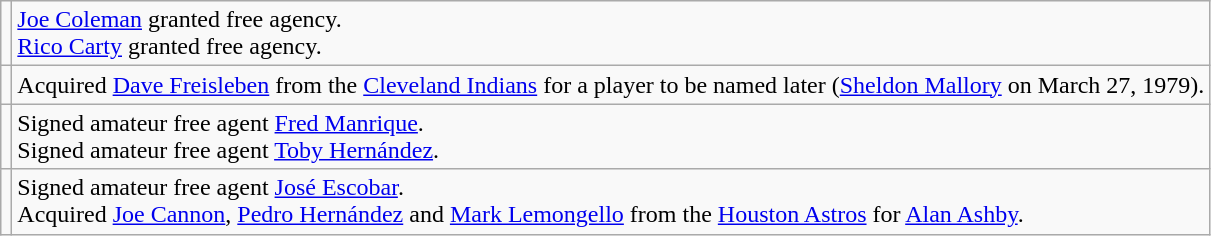<table class="wikitable">
<tr>
<td></td>
<td><a href='#'>Joe Coleman</a> granted free agency. <br><a href='#'>Rico Carty</a> granted free agency.</td>
</tr>
<tr>
<td></td>
<td>Acquired <a href='#'>Dave Freisleben</a> from the <a href='#'>Cleveland Indians</a> for a player to be named later (<a href='#'>Sheldon Mallory</a> on March 27, 1979).</td>
</tr>
<tr>
<td></td>
<td>Signed amateur free agent <a href='#'>Fred Manrique</a>. <br>Signed amateur free agent <a href='#'>Toby Hernández</a>.</td>
</tr>
<tr>
<td></td>
<td>Signed amateur free agent <a href='#'>José Escobar</a>. <br>Acquired <a href='#'>Joe Cannon</a>, <a href='#'>Pedro Hernández</a> and <a href='#'>Mark Lemongello</a> from the <a href='#'>Houston Astros</a> for <a href='#'>Alan Ashby</a>.</td>
</tr>
</table>
